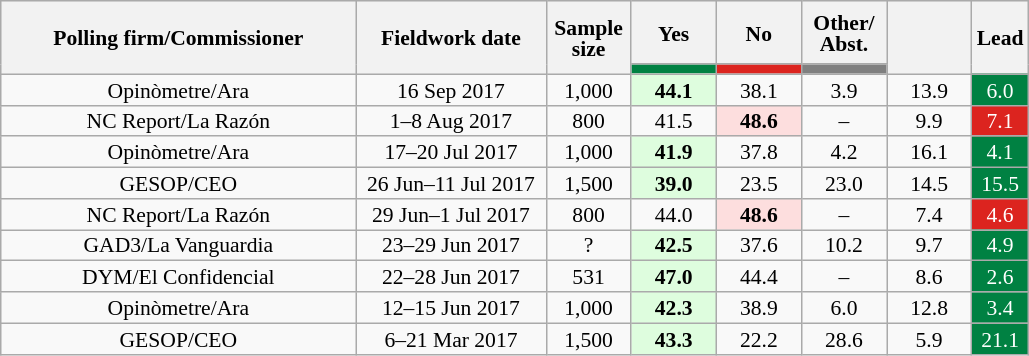<table class="wikitable collapsible" style="text-align:center; font-size:90%; line-height:14px;">
<tr style="height:42px; background:#e9e9e9;">
<th style="width:230px;" rowspan="2">Polling firm/Commissioner</th>
<th style="width:120px;" rowspan="2">Fieldwork date</th>
<th style="width:50px;" rowspan="2">Sample size</th>
<th style="width:50px;">Yes</th>
<th style="width:50px;">No</th>
<th style="width:50px;">Other/<br>Abst.</th>
<th style="width:50px;" rowspan="2"></th>
<th style="width:30px;" rowspan="2">Lead</th>
</tr>
<tr>
<th style="background:#008142;"></th>
<th style="background:#DC241F;"></th>
<th style="background:gray;"></th>
</tr>
<tr>
<td>Opinòmetre/Ara</td>
<td>16 Sep 2017</td>
<td>1,000</td>
<td style="background:#DEFDDE;"><strong>44.1</strong></td>
<td>38.1</td>
<td>3.9</td>
<td>13.9</td>
<td style="background:#008142; color:white;">6.0</td>
</tr>
<tr>
<td>NC Report/La Razón</td>
<td>1–8 Aug 2017</td>
<td>800</td>
<td>41.5</td>
<td style="background:#FDDEDE;"><strong>48.6</strong></td>
<td>–</td>
<td>9.9</td>
<td style="background:#DC241F; color:white;">7.1</td>
</tr>
<tr>
<td>Opinòmetre/Ara</td>
<td>17–20 Jul 2017</td>
<td>1,000</td>
<td style="background:#DEFDDE;"><strong>41.9</strong></td>
<td>37.8</td>
<td>4.2</td>
<td>16.1</td>
<td style="background:#008142; color:white;">4.1</td>
</tr>
<tr>
<td>GESOP/CEO</td>
<td>26 Jun–11 Jul 2017</td>
<td>1,500</td>
<td style="background:#DEFDDE;"><strong>39.0</strong></td>
<td>23.5</td>
<td>23.0</td>
<td>14.5</td>
<td style="background:#008142; color:white;">15.5</td>
</tr>
<tr>
<td>NC Report/La Razón</td>
<td>29 Jun–1 Jul 2017</td>
<td>800</td>
<td>44.0</td>
<td style="background:#FDDEDE;"><strong>48.6</strong></td>
<td>–</td>
<td>7.4</td>
<td style="background:#DC241F; color:white;">4.6</td>
</tr>
<tr>
<td>GAD3/La Vanguardia</td>
<td>23–29 Jun 2017</td>
<td>?</td>
<td style="background:#DEFDDE;"><strong>42.5</strong></td>
<td>37.6</td>
<td>10.2</td>
<td>9.7</td>
<td style="background:#008142; color:white;">4.9</td>
</tr>
<tr>
<td>DYM/El Confidencial</td>
<td>22–28 Jun 2017</td>
<td>531</td>
<td style="background:#DEFDDE;"><strong>47.0</strong></td>
<td>44.4</td>
<td>–</td>
<td>8.6</td>
<td style="background:#008142; color:white;">2.6</td>
</tr>
<tr>
<td>Opinòmetre/Ara</td>
<td>12–15 Jun 2017</td>
<td>1,000</td>
<td style="background:#DEFDDE;"><strong>42.3</strong></td>
<td>38.9</td>
<td>6.0</td>
<td>12.8</td>
<td style="background:#008142; color:white;">3.4</td>
</tr>
<tr>
<td>GESOP/CEO</td>
<td>6–21 Mar 2017</td>
<td>1,500</td>
<td style="background:#DEFDDE;"><strong>43.3</strong></td>
<td>22.2</td>
<td>28.6</td>
<td>5.9</td>
<td style="background:#008142; color:white;">21.1</td>
</tr>
</table>
